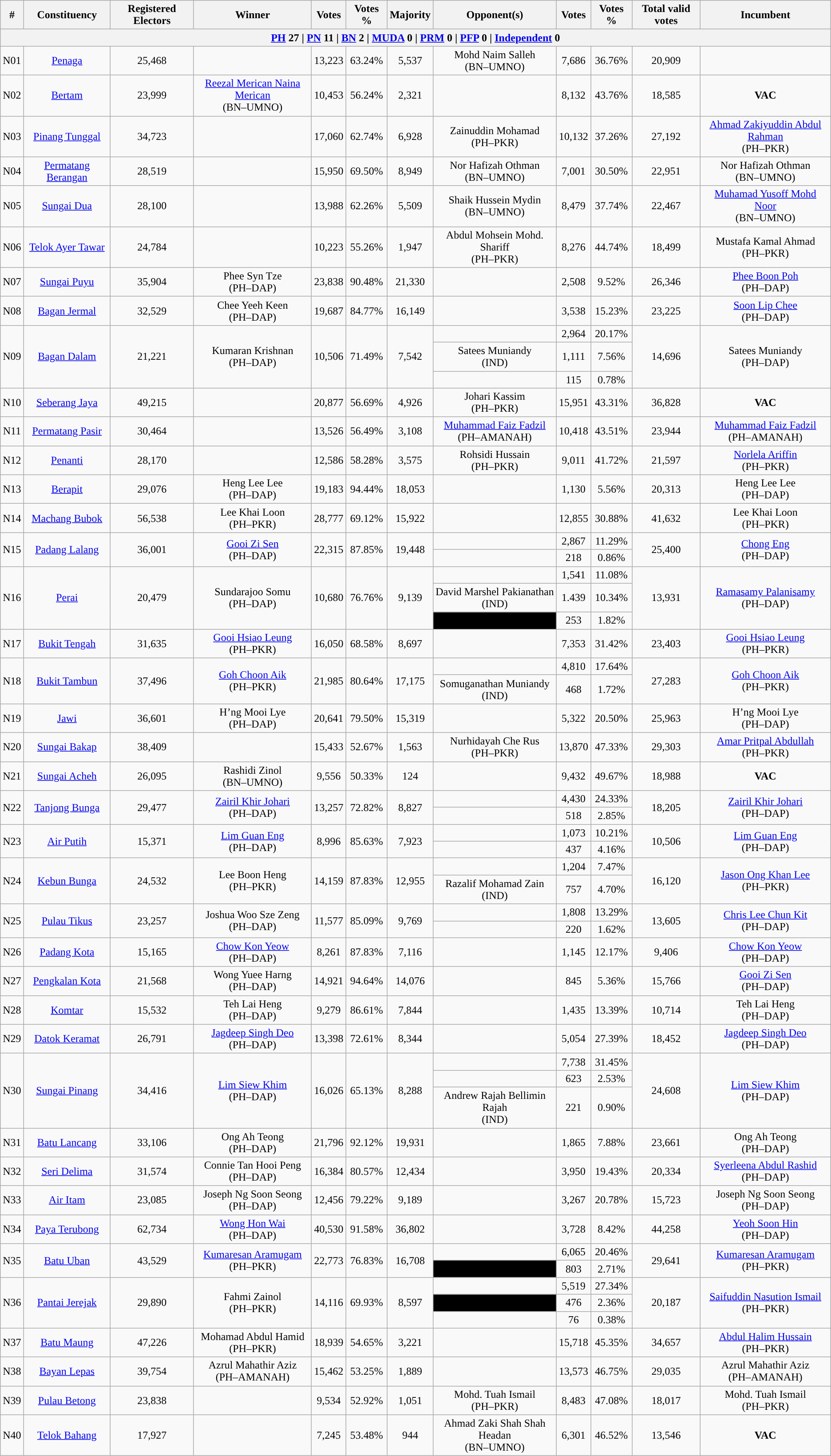<table class="wikitable sortable" style">
<tr>
<th>#</th>
<th>Constituency</th>
<th>Registered Electors</th>
<th>Winner</th>
<th>Votes</th>
<th>Votes %</th>
<th>Majority</th>
<th>Opponent(s)</th>
<th>Votes</th>
<th>Votes %</th>
<th>Total valid votes</th>
<th>Incumbent</th>
</tr>
<tr>
<th colspan="13"><a href='#'>PH</a> <strong>27</strong>  | <a href='#'>PN</a> <strong>11</strong> | <a href='#'>BN</a> <strong>2</strong>  | <a href='#'>MUDA</a> <strong>0</strong> | <a href='#'>PRM</a> <strong>0</strong>  | <a href='#'>PFP</a> <strong>0</strong> | <a href='#'>Independent</a> <strong>0</strong></th>
</tr>
<tr align="center">
<td rowspan=1>N01</td>
<td rowspan=1><a href='#'>Penaga</a></td>
<td rowspan=1>25,468</td>
<td rowspan=1><br></td>
<td rowspan=1>13,223</td>
<td rowspan=1>63.24%</td>
<td rowspan=1>5,537</td>
<td>Mohd Naim Salleh<br>(BN–UMNO)</td>
<td>7,686</td>
<td>36.76%</td>
<td rowspan=1>20,909</td>
<td rowspan=1><br></td>
</tr>
<tr align="center">
<td rowspan=1>N02</td>
<td rowspan=1><a href='#'>Bertam</a></td>
<td rowspan=1>23,999</td>
<td rowspan=1><a href='#'>Reezal Merican Naina Merican</a><br>(BN–UMNO)</td>
<td rowspan=1>10,453</td>
<td rowspan=1>56.24%</td>
<td rowspan=1>2,321</td>
<td></td>
<td>8,132</td>
<td>43.76%</td>
<td rowspan=1>18,585</td>
<td rowspan=1><strong>VAC</strong></td>
</tr>
<tr align="center">
<td rowspan=1>N03</td>
<td rowspan=1><a href='#'>Pinang Tunggal</a></td>
<td rowspan=1>34,723</td>
<td rowspan=1></td>
<td rowspan=1>17,060</td>
<td rowspan=1>62.74%</td>
<td rowspan=1>6,928</td>
<td>Zainuddin Mohamad<br>(PH–PKR)</td>
<td>10,132</td>
<td>37.26%</td>
<td rowspan=1>27,192</td>
<td rowspan=1><a href='#'>Ahmad Zakiyuddin Abdul Rahman</a><br>(PH–PKR)</td>
</tr>
<tr align="center">
<td rowspan=1>N04</td>
<td rowspan=1><a href='#'>Permatang Berangan</a></td>
<td rowspan=1>28,519</td>
<td rowspan=1></td>
<td rowspan=1>15,950</td>
<td rowspan=1>69.50%</td>
<td rowspan=1>8,949</td>
<td>Nor Hafizah Othman<br>(BN–UMNO)</td>
<td>7,001</td>
<td>30.50%</td>
<td rowspan=1>22,951</td>
<td rowspan=1>Nor Hafizah Othman<br>(BN–UMNO)</td>
</tr>
<tr align="center">
<td rowspan=1>N05</td>
<td rowspan=1><a href='#'>Sungai Dua</a></td>
<td rowspan=1>28,100</td>
<td rowspan=1></td>
<td rowspan=1>13,988</td>
<td rowspan=1>62.26%</td>
<td rowspan=1>5,509</td>
<td>Shaik Hussein Mydin<br>(BN–UMNO)</td>
<td>8,479</td>
<td>37.74%</td>
<td rowspan=1>22,467</td>
<td rowspan=1><a href='#'>Muhamad Yusoff Mohd Noor</a><br>(BN–UMNO)</td>
</tr>
<tr align="center">
<td rowspan=1>N06</td>
<td rowspan=1><a href='#'>Telok Ayer Tawar</a></td>
<td rowspan=1>24,784</td>
<td rowspan=1></td>
<td rowspan=1>10,223</td>
<td rowspan=1>55.26%</td>
<td rowspan=1>1,947</td>
<td>Abdul Mohsein Mohd. Shariff<br>(PH–PKR)</td>
<td>8,276</td>
<td>44.74%</td>
<td rowspan=1>18,499</td>
<td rowspan=1>Mustafa Kamal Ahmad<br>(PH–PKR)</td>
</tr>
<tr align="center">
<td rowspan=1>N07</td>
<td rowspan=1><a href='#'>Sungai Puyu</a></td>
<td rowspan=1>35,904</td>
<td rowspan=1>Phee Syn Tze<br>(PH–DAP)</td>
<td rowspan=1>23,838</td>
<td rowspan=1>90.48%</td>
<td rowspan=1>21,330</td>
<td></td>
<td>2,508</td>
<td>9.52%</td>
<td rowspan=1>26,346</td>
<td rowspan=1><a href='#'>Phee Boon Poh</a><br>(PH–DAP)</td>
</tr>
<tr align="center">
<td rowspan=1>N08</td>
<td rowspan=1><a href='#'>Bagan Jermal</a></td>
<td rowspan=1>32,529</td>
<td rowspan=1>Chee Yeeh Keen<br>(PH–DAP)</td>
<td rowspan=1>19,687</td>
<td rowspan=1>84.77%</td>
<td rowspan=1>16,149</td>
<td></td>
<td>3,538</td>
<td>15.23%</td>
<td rowspan=1>23,225</td>
<td rowspan=1><a href='#'>Soon Lip Chee</a><br>(PH–DAP)</td>
</tr>
<tr align="center">
<td rowspan=3>N09</td>
<td rowspan=3><a href='#'>Bagan Dalam</a></td>
<td rowspan=3>21,221</td>
<td rowspan=3>Kumaran Krishnan<br>(PH–DAP)</td>
<td rowspan=3>10,506</td>
<td rowspan=3>71.49%</td>
<td rowspan=3>7,542</td>
<td></td>
<td>2,964</td>
<td>20.17%</td>
<td rowspan=3>14,696</td>
<td rowspan=3>Satees Muniandy<br>(PH–DAP)</td>
</tr>
<tr align="center">
<td>Satees Muniandy<br>(IND)</td>
<td>1,111</td>
<td>7.56%</td>
</tr>
<tr align="center">
<td></td>
<td>115</td>
<td>0.78%</td>
</tr>
<tr align="center">
<td rowspan=1>N10</td>
<td rowspan=1><a href='#'>Seberang Jaya</a></td>
<td rowspan=1>49,215</td>
<td rowspan=1></td>
<td rowspan=1>20,877</td>
<td rowspan=1>56.69%</td>
<td rowspan=1>4,926</td>
<td>Johari Kassim<br>(PH–PKR)</td>
<td>15,951</td>
<td>43.31%</td>
<td rowspan=1>36,828</td>
<td rowspan=1><strong>VAC</strong></td>
</tr>
<tr align="center">
<td rowspan=1>N11</td>
<td rowspan=1><a href='#'>Permatang Pasir</a></td>
<td rowspan=1>30,464</td>
<td rowspan=1></td>
<td rowspan=1>13,526</td>
<td rowspan=1>56.49%</td>
<td rowspan=1>3,108</td>
<td><a href='#'>Muhammad Faiz Fadzil</a><br>(PH–AMANAH)</td>
<td>10,418</td>
<td>43.51%</td>
<td rowspan=1>23,944</td>
<td rowspan=1><a href='#'>Muhammad Faiz Fadzil</a><br>(PH–AMANAH)</td>
</tr>
<tr align="center">
<td rowspan=1>N12</td>
<td rowspan=1><a href='#'>Penanti</a></td>
<td rowspan=1>28,170</td>
<td rowspan=1></td>
<td rowspan=1>12,586</td>
<td rowspan=1>58.28%</td>
<td rowspan=1>3,575</td>
<td>Rohsidi Hussain<br>(PH–PKR)</td>
<td>9,011</td>
<td>41.72%</td>
<td rowspan=1>21,597</td>
<td rowspan=1><a href='#'>Norlela Ariffin</a><br>(PH–PKR)</td>
</tr>
<tr align="center">
<td rowspan=1>N13</td>
<td rowspan=1><a href='#'>Berapit</a></td>
<td rowspan=1>29,076</td>
<td rowspan=1>Heng Lee Lee<br>(PH–DAP)</td>
<td rowspan=1>19,183</td>
<td rowspan=1>94.44%</td>
<td rowspan=1>18,053</td>
<td></td>
<td>1,130</td>
<td>5.56%</td>
<td rowspan=1>20,313</td>
<td rowspan=1>Heng Lee Lee<br>(PH–DAP)</td>
</tr>
<tr align="center">
<td rowspan=1>N14</td>
<td rowspan=1><a href='#'>Machang Bubok</a></td>
<td rowspan=1>56,538</td>
<td rowspan=1>Lee Khai Loon<br>(PH–PKR)</td>
<td rowspan=1>28,777</td>
<td rowspan=1>69.12%</td>
<td rowspan=1>15,922</td>
<td></td>
<td>12,855</td>
<td>30.88%</td>
<td rowspan=1>41,632</td>
<td rowspan=1>Lee Khai Loon<br>(PH–PKR)</td>
</tr>
<tr align="center">
<td rowspan=2>N15</td>
<td rowspan=2><a href='#'>Padang Lalang</a></td>
<td rowspan=2>36,001</td>
<td rowspan=2><a href='#'>Gooi Zi Sen</a><br>(PH–DAP)</td>
<td rowspan=2>22,315</td>
<td rowspan=2>87.85%</td>
<td rowspan=2>19,448</td>
<td></td>
<td>2,867</td>
<td>11.29%</td>
<td rowspan=2>25,400</td>
<td rowspan=2><a href='#'>Chong Eng</a><br>(PH–DAP)</td>
</tr>
<tr align="center">
<td></td>
<td>218</td>
<td>0.86%</td>
</tr>
<tr align="center">
<td rowspan=3>N16</td>
<td rowspan=3><a href='#'>Perai</a></td>
<td rowspan=3>20,479</td>
<td rowspan=3>Sundarajoo Somu<br>(PH–DAP)</td>
<td rowspan=3>10,680</td>
<td rowspan=3>76.76%</td>
<td rowspan=3>9,139</td>
<td></td>
<td>1,541</td>
<td>11.08%</td>
<td rowspan=3>13,931</td>
<td rowspan=3><a href='#'>Ramasamy Palanisamy</a><br>(PH–DAP)</td>
</tr>
<tr align="center">
<td>David Marshel Pakianathan<br>(IND)</td>
<td>1.439</td>
<td>10.34%</td>
</tr>
<tr align="center">
<td bgcolor="black"></td>
<td>253</td>
<td>1.82%</td>
</tr>
<tr align="center">
<td rowspan=1>N17</td>
<td rowspan=1><a href='#'>Bukit Tengah</a></td>
<td rowspan=1>31,635</td>
<td rowspan=1><a href='#'>Gooi Hsiao Leung</a><br>(PH–PKR)</td>
<td rowspan=1>16,050</td>
<td rowspan=1>68.58%</td>
<td rowspan=1>8,697</td>
<td></td>
<td>7,353</td>
<td>31.42%</td>
<td rowspan=1>23,403</td>
<td rowspan=1><a href='#'>Gooi Hsiao Leung</a><br>(PH–PKR)</td>
</tr>
<tr align="center">
<td rowspan=2>N18</td>
<td rowspan=2><a href='#'>Bukit Tambun</a></td>
<td rowspan=2>37,496</td>
<td rowspan=2><a href='#'>Goh Choon Aik</a><br>(PH–PKR)</td>
<td rowspan=2>21,985</td>
<td rowspan=2>80.64%</td>
<td rowspan=2>17,175</td>
<td></td>
<td>4,810</td>
<td>17.64%</td>
<td rowspan=2>27,283</td>
<td rowspan=2><a href='#'>Goh Choon Aik</a><br>(PH–PKR)</td>
</tr>
<tr align="center">
<td>Somuganathan Muniandy<br>(IND)</td>
<td>468</td>
<td>1.72%</td>
</tr>
<tr align="center">
<td rowspan=1>N19</td>
<td rowspan=1><a href='#'>Jawi</a></td>
<td rowspan=1>36,601</td>
<td rowspan=1>H’ng Mooi Lye<br>(PH–DAP)</td>
<td rowspan=1>20,641</td>
<td rowspan=1>79.50%</td>
<td rowspan=1>15,319</td>
<td></td>
<td>5,322</td>
<td>20.50%</td>
<td rowspan=1>25,963</td>
<td rowspan=1>H’ng Mooi Lye<br>(PH–DAP)</td>
</tr>
<tr align="center">
<td rowspan=1>N20</td>
<td rowspan=1><a href='#'>Sungai Bakap</a></td>
<td rowspan=1>38,409</td>
<td rowspan=1></td>
<td rowspan=1>15,433</td>
<td rowspan=1>52.67%</td>
<td rowspan=1>1,563</td>
<td>Nurhidayah Che Rus<br>(PH–PKR)</td>
<td>13,870</td>
<td>47.33%</td>
<td rowspan=1>29,303</td>
<td rowspan=1><a href='#'>Amar Pritpal Abdullah</a><br>(PH–PKR)</td>
</tr>
<tr align="center">
<td rowspan=1>N21</td>
<td rowspan=1><a href='#'>Sungai Acheh</a></td>
<td rowspan=1>26,095</td>
<td rowspan=1>Rashidi Zinol<br>(BN–UMNO)</td>
<td rowspan=1>9,556</td>
<td rowspan=1>50.33%</td>
<td rowspan=1>124</td>
<td><br></td>
<td>9,432</td>
<td>49.67%</td>
<td rowspan=1>18,988</td>
<td rowspan=1><strong>VAC</strong></td>
</tr>
<tr align="center">
<td rowspan=2>N22</td>
<td rowspan=2><a href='#'>Tanjong Bunga</a></td>
<td rowspan=2>29,477</td>
<td rowspan=2><a href='#'>Zairil Khir Johari</a><br>(PH–DAP)</td>
<td rowspan=2>13,257</td>
<td rowspan=2>72.82%</td>
<td rowspan=2>8,827</td>
<td></td>
<td>4,430</td>
<td>24.33%</td>
<td rowspan=2>18,205</td>
<td rowspan=2><a href='#'>Zairil Khir Johari</a><br>(PH–DAP)</td>
</tr>
<tr align="center">
<td></td>
<td>518</td>
<td>2.85%</td>
</tr>
<tr align="center">
<td rowspan=2>N23</td>
<td rowspan=2><a href='#'>Air Putih</a></td>
<td rowspan=2>15,371</td>
<td rowspan=2><a href='#'>Lim Guan Eng</a><br>(PH–DAP)</td>
<td rowspan=2>8,996</td>
<td rowspan=2>85.63%</td>
<td rowspan=2>7,923</td>
<td></td>
<td>1,073</td>
<td>10.21%</td>
<td rowspan=2>10,506</td>
<td rowspan=2><a href='#'>Lim Guan Eng</a><br>(PH–DAP)</td>
</tr>
<tr align="center">
<td></td>
<td>437</td>
<td>4.16%</td>
</tr>
<tr align="center">
<td rowspan=2>N24</td>
<td rowspan=2><a href='#'>Kebun Bunga</a></td>
<td rowspan=2>24,532</td>
<td rowspan=2>Lee Boon Heng<br>(PH–PKR)</td>
<td rowspan=2>14,159</td>
<td rowspan=2>87.83%</td>
<td rowspan=2>12,955</td>
<td></td>
<td>1,204</td>
<td>7.47%</td>
<td rowspan=2>16,120</td>
<td rowspan=2><a href='#'>Jason Ong Khan Lee</a><br>(PH–PKR)</td>
</tr>
<tr align="center">
<td>Razalif Mohamad Zain<br>(IND)</td>
<td>757</td>
<td>4.70%</td>
</tr>
<tr align="center">
<td rowspan=2>N25</td>
<td rowspan=2><a href='#'>Pulau Tikus</a></td>
<td rowspan=2>23,257</td>
<td rowspan=2>Joshua Woo Sze Zeng<br>(PH–DAP)</td>
<td rowspan=2>11,577</td>
<td rowspan=2>85.09%</td>
<td rowspan=2>9,769</td>
<td></td>
<td>1,808</td>
<td>13.29%</td>
<td rowspan=2>13,605</td>
<td rowspan=2><a href='#'>Chris Lee Chun Kit</a><br>(PH–DAP)</td>
</tr>
<tr align="center">
<td></td>
<td>220</td>
<td>1.62%</td>
</tr>
<tr align="center">
<td rowspan=1>N26</td>
<td rowspan=1><a href='#'>Padang Kota</a></td>
<td rowspan=1>15,165</td>
<td rowspan=1><a href='#'>Chow Kon Yeow</a><br>(PH–DAP)</td>
<td rowspan=1>8,261</td>
<td rowspan=1>87.83%</td>
<td rowspan=1>7,116</td>
<td></td>
<td>1,145</td>
<td>12.17%</td>
<td rowspan=1>9,406</td>
<td rowspan=1><a href='#'>Chow Kon Yeow</a><br>(PH–DAP)</td>
</tr>
<tr align="center">
<td rowspan=1>N27</td>
<td rowspan=1><a href='#'>Pengkalan Kota</a></td>
<td rowspan=1>21,568</td>
<td rowspan=1>Wong Yuee Harng<br>(PH–DAP)</td>
<td rowspan=1>14,921</td>
<td rowspan=1>94.64%</td>
<td rowspan=1>14,076</td>
<td></td>
<td>845</td>
<td>5.36%</td>
<td rowspan=1>15,766</td>
<td rowspan=1><a href='#'>Gooi Zi Sen</a><br>(PH–DAP)</td>
</tr>
<tr align="center">
<td rowspan=1>N28</td>
<td rowspan=1><a href='#'>Komtar</a></td>
<td rowspan=1>15,532</td>
<td rowspan=1>Teh Lai Heng<br>(PH–DAP)</td>
<td rowspan=1>9,279</td>
<td rowspan=1>86.61%</td>
<td rowspan=1>7,844</td>
<td></td>
<td>1,435</td>
<td>13.39%</td>
<td rowspan=1>10,714</td>
<td rowspan=1>Teh Lai Heng<br>(PH–DAP)</td>
</tr>
<tr align="center">
<td rowspan=1>N29</td>
<td rowspan=1><a href='#'>Datok Keramat</a></td>
<td rowspan=1>26,791</td>
<td rowspan=1><a href='#'>Jagdeep Singh Deo</a><br>(PH–DAP)</td>
<td rowspan=1>13,398</td>
<td rowspan=1>72.61%</td>
<td rowspan=1>8,344</td>
<td></td>
<td>5,054</td>
<td>27.39%</td>
<td rowspan=1>18,452</td>
<td rowspan=1><a href='#'>Jagdeep Singh Deo</a><br>(PH–DAP)</td>
</tr>
<tr align="center">
<td rowspan=3>N30</td>
<td rowspan=3><a href='#'>Sungai Pinang</a></td>
<td rowspan=3>34,416</td>
<td rowspan=3><a href='#'>Lim Siew Khim</a><br>(PH–DAP)</td>
<td rowspan=3>16,026</td>
<td rowspan=3>65.13%</td>
<td rowspan=3>8,288</td>
<td></td>
<td>7,738</td>
<td>31.45%</td>
<td rowspan=3>24,608</td>
<td rowspan=3><a href='#'>Lim Siew Khim</a><br>(PH–DAP)</td>
</tr>
<tr align="center">
<td></td>
<td>623</td>
<td>2.53%</td>
</tr>
<tr align="center">
<td>Andrew Rajah Bellimin Rajah<br>(IND)</td>
<td>221</td>
<td>0.90%</td>
</tr>
<tr align="center">
<td rowspan=1>N31</td>
<td rowspan=1><a href='#'>Batu Lancang</a></td>
<td rowspan=1>33,106</td>
<td rowspan=1>Ong Ah Teong<br>(PH–DAP)</td>
<td rowspan=1>21,796</td>
<td rowspan=1>92.12%</td>
<td rowspan=1>19,931</td>
<td></td>
<td>1,865</td>
<td>7.88%</td>
<td rowspan=1>23,661</td>
<td rowspan=1>Ong Ah Teong<br>(PH–DAP)</td>
</tr>
<tr align="center">
<td rowspan=1>N32</td>
<td rowspan=1><a href='#'>Seri Delima</a></td>
<td rowspan=1>31,574</td>
<td rowspan=1>Connie Tan Hooi Peng<br>(PH–DAP)</td>
<td rowspan=1>16,384</td>
<td rowspan=1>80.57%</td>
<td rowspan=1>12,434</td>
<td></td>
<td>3,950</td>
<td>19.43%</td>
<td rowspan=1>20,334</td>
<td rowspan=1><a href='#'>Syerleena Abdul Rashid</a><br>(PH–DAP)</td>
</tr>
<tr align="center">
<td rowspan=1>N33</td>
<td rowspan=1><a href='#'>Air Itam</a></td>
<td rowspan=1>23,085</td>
<td rowspan=1>Joseph Ng Soon Seong<br>(PH–DAP)</td>
<td rowspan=1>12,456</td>
<td rowspan=1>79.22%</td>
<td rowspan=1>9,189</td>
<td></td>
<td>3,267</td>
<td>20.78%</td>
<td rowspan=1>15,723</td>
<td rowspan=1>Joseph Ng Soon Seong<br>(PH–DAP)</td>
</tr>
<tr align="center">
<td rowspan=1>N34</td>
<td rowspan=1><a href='#'>Paya Terubong</a></td>
<td rowspan=1>62,734</td>
<td rowspan=1><a href='#'>Wong Hon Wai</a><br>(PH–DAP)</td>
<td rowspan=1>40,530</td>
<td rowspan=1>91.58%</td>
<td rowspan=1>36,802</td>
<td></td>
<td>3,728</td>
<td>8.42%</td>
<td rowspan=1>44,258</td>
<td rowspan=1><a href='#'>Yeoh Soon Hin</a><br>(PH–DAP)</td>
</tr>
<tr align="center">
<td rowspan=2>N35</td>
<td rowspan=2><a href='#'>Batu Uban</a></td>
<td rowspan=2>43,529</td>
<td rowspan=2><a href='#'>Kumaresan Aramugam</a><br>(PH–PKR)</td>
<td rowspan=2>22,773</td>
<td rowspan=2>76.83%</td>
<td rowspan=2>16,708</td>
<td></td>
<td>6,065</td>
<td>20.46%</td>
<td rowspan=2>29,641</td>
<td rowspan=2><a href='#'>Kumaresan Aramugam</a><br>(PH–PKR)</td>
</tr>
<tr align="center">
<td bgcolor="black"></td>
<td>803</td>
<td>2.71%</td>
</tr>
<tr align="center">
<td rowspan=3>N36</td>
<td rowspan=3><a href='#'>Pantai Jerejak</a></td>
<td rowspan=3>29,890</td>
<td rowspan=3>Fahmi Zainol<br>(PH–PKR)</td>
<td rowspan=3>14,116</td>
<td rowspan=3>69.93%</td>
<td rowspan=3>8,597</td>
<td></td>
<td>5,519</td>
<td>27.34%</td>
<td rowspan=3>20,187</td>
<td rowspan=3><a href='#'>Saifuddin Nasution Ismail</a><br>(PH–PKR)</td>
</tr>
<tr align="center">
<td bgcolor="black"></td>
<td>476</td>
<td>2.36%</td>
</tr>
<tr align="center">
<td></td>
<td>76</td>
<td>0.38%</td>
</tr>
<tr align="center">
<td rowspan=1>N37</td>
<td rowspan=1><a href='#'>Batu Maung</a></td>
<td rowspan=1>47,226</td>
<td rowspan=1>Mohamad Abdul Hamid<br>(PH–PKR)</td>
<td rowspan=1>18,939</td>
<td rowspan=1>54.65%</td>
<td rowspan=1>3,221</td>
<td></td>
<td>15,718</td>
<td>45.35%</td>
<td rowspan=1>34,657</td>
<td rowspan=1><a href='#'>Abdul Halim Hussain</a><br>(PH–PKR)</td>
</tr>
<tr align="center">
<td rowspan=1>N38</td>
<td rowspan=1><a href='#'>Bayan Lepas</a></td>
<td rowspan=1>39,754</td>
<td rowspan=1>Azrul Mahathir Aziz<br>(PH–AMANAH)</td>
<td rowspan=1>15,462</td>
<td rowspan=1>53.25%</td>
<td rowspan=1>1,889</td>
<td><br></td>
<td>13,573</td>
<td>46.75%</td>
<td rowspan=1>29,035</td>
<td rowspan=1>Azrul Mahathir Aziz<br>(PH–AMANAH)</td>
</tr>
<tr align="center">
<td rowspan=1>N39</td>
<td rowspan=1><a href='#'>Pulau Betong</a></td>
<td rowspan=1>23,838</td>
<td rowspan=1></td>
<td rowspan=1>9,534</td>
<td rowspan=1>52.92%</td>
<td rowspan=1>1,051</td>
<td>Mohd. Tuah Ismail<br>(PH–PKR)</td>
<td>8,483</td>
<td>47.08%</td>
<td rowspan=1>18,017</td>
<td rowspan=1>Mohd. Tuah Ismail<br>(PH–PKR)</td>
</tr>
<tr align="center">
<td rowspan=1>N40</td>
<td rowspan=1><a href='#'>Telok Bahang</a></td>
<td rowspan=1>17,927</td>
<td rowspan=1></td>
<td rowspan=1>7,245</td>
<td rowspan=1>53.48%</td>
<td rowspan=1>944</td>
<td>Ahmad Zaki Shah Shah Headan<br>(BN–UMNO)</td>
<td>6,301</td>
<td>46.52%</td>
<td rowspan=1>13,546</td>
<td rowspan=1><strong>VAC</strong></td>
</tr>
</table>
